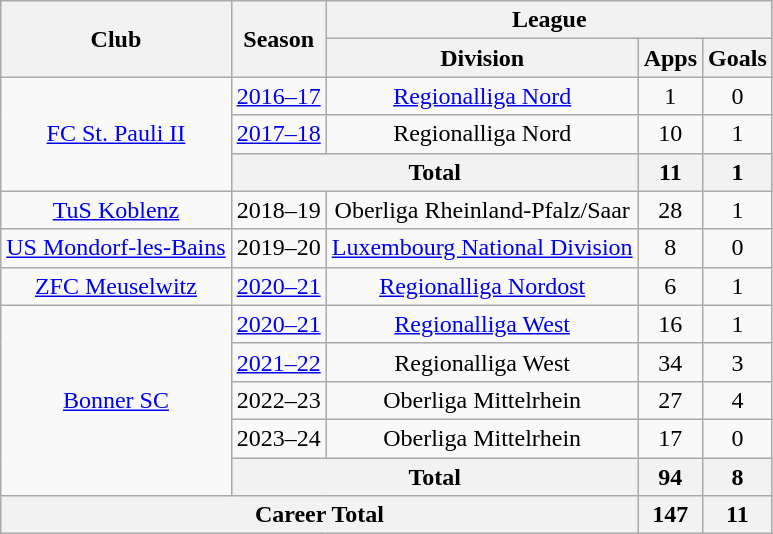<table class="wikitable" Style="text-align: center">
<tr>
<th rowspan="2">Club</th>
<th rowspan="2">Season</th>
<th colspan="3">League</th>
</tr>
<tr>
<th>Division</th>
<th>Apps</th>
<th>Goals</th>
</tr>
<tr>
<td rowspan="3"><a href='#'>FC St. Pauli II</a></td>
<td><a href='#'>2016–17</a></td>
<td><a href='#'>Regionalliga Nord</a></td>
<td>1</td>
<td>0</td>
</tr>
<tr>
<td><a href='#'>2017–18</a></td>
<td>Regionalliga Nord</td>
<td>10</td>
<td>1</td>
</tr>
<tr>
<th colspan="2">Total</th>
<th>11</th>
<th>1</th>
</tr>
<tr>
<td><a href='#'>TuS Koblenz</a></td>
<td>2018–19</td>
<td>Oberliga Rheinland-Pfalz/Saar</td>
<td>28</td>
<td>1</td>
</tr>
<tr>
<td><a href='#'>US Mondorf-les-Bains</a></td>
<td>2019–20</td>
<td><a href='#'>Luxembourg National Division</a></td>
<td>8</td>
<td>0</td>
</tr>
<tr>
<td><a href='#'>ZFC Meuselwitz</a></td>
<td><a href='#'>2020–21</a></td>
<td><a href='#'>Regionalliga Nordost</a></td>
<td>6</td>
<td>1</td>
</tr>
<tr>
<td rowspan="5"><a href='#'>Bonner SC</a></td>
<td><a href='#'>2020–21</a></td>
<td><a href='#'>Regionalliga West</a></td>
<td>16</td>
<td>1</td>
</tr>
<tr>
<td><a href='#'>2021–22</a></td>
<td>Regionalliga West</td>
<td>34</td>
<td>3</td>
</tr>
<tr>
<td>2022–23</td>
<td>Oberliga Mittelrhein</td>
<td>27</td>
<td>4</td>
</tr>
<tr>
<td>2023–24</td>
<td>Oberliga Mittelrhein</td>
<td>17</td>
<td>0</td>
</tr>
<tr>
<th colspan="2">Total</th>
<th>94</th>
<th>8</th>
</tr>
<tr>
<th colspan="3">Career Total</th>
<th>147</th>
<th>11</th>
</tr>
</table>
